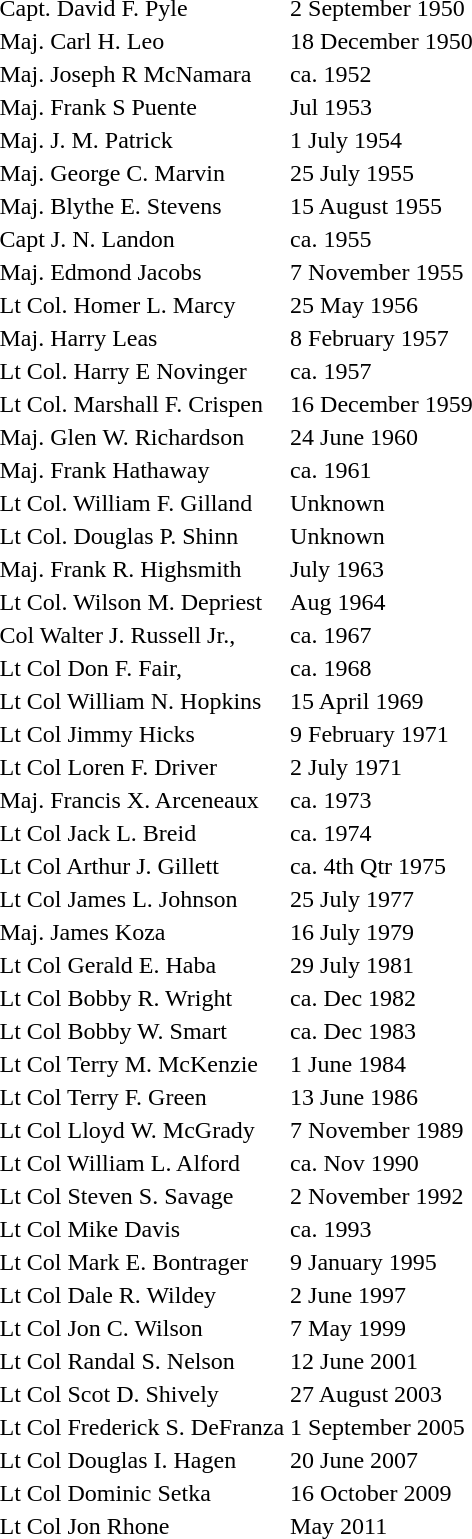<table>
<tr>
<td>Capt. David F. Pyle</td>
<td>2 September 1950</td>
</tr>
<tr>
<td>Maj. Carl H. Leo</td>
<td>18 December 1950</td>
</tr>
<tr>
<td>Maj. Joseph R McNamara</td>
<td>ca. 1952</td>
</tr>
<tr>
<td>Maj. Frank S Puente</td>
<td>Jul 1953</td>
</tr>
<tr>
<td>Maj. J. M. Patrick</td>
<td>1 July 1954</td>
</tr>
<tr>
<td>Maj. George C. Marvin</td>
<td>25 July 1955</td>
</tr>
<tr>
<td>Maj. Blythe E. Stevens</td>
<td>15 August 1955</td>
</tr>
<tr>
<td>Capt J. N. Landon</td>
<td>ca. 1955</td>
</tr>
<tr>
<td>Maj. Edmond Jacobs</td>
<td>7 November 1955</td>
</tr>
<tr>
<td>Lt Col. Homer L. Marcy</td>
<td>25 May 1956</td>
</tr>
<tr>
<td>Maj. Harry Leas</td>
<td>8 February 1957</td>
</tr>
<tr>
<td>Lt Col. Harry E Novinger</td>
<td>ca. 1957</td>
</tr>
<tr>
<td>Lt Col. Marshall F. Crispen</td>
<td>16 December 1959</td>
</tr>
<tr>
<td>Maj. Glen W. Richardson</td>
<td>24 June 1960</td>
</tr>
<tr>
<td>Maj. Frank Hathaway</td>
<td>ca. 1961</td>
</tr>
<tr>
<td>Lt Col. William F. Gilland</td>
<td>Unknown</td>
</tr>
<tr>
<td>Lt Col. Douglas P. Shinn</td>
<td>Unknown</td>
</tr>
<tr>
<td>Maj. Frank R. Highsmith</td>
<td>July 1963</td>
</tr>
<tr>
<td>Lt Col. Wilson M. Depriest</td>
<td>Aug 1964</td>
</tr>
<tr>
<td>Col Walter J. Russell Jr.,</td>
<td>ca. 1967</td>
</tr>
<tr>
<td>Lt Col Don F. Fair,</td>
<td>ca. 1968</td>
</tr>
<tr>
<td>Lt Col William N. Hopkins</td>
<td>15 April 1969</td>
</tr>
<tr>
<td>Lt Col Jimmy Hicks</td>
<td>9 February 1971</td>
</tr>
<tr>
<td>Lt Col Loren F. Driver</td>
<td>2 July 1971</td>
</tr>
<tr>
<td>Maj. Francis X. Arceneaux</td>
<td>ca. 1973</td>
</tr>
<tr>
<td>Lt Col Jack L. Breid</td>
<td>ca. 1974</td>
</tr>
<tr>
<td>Lt Col Arthur J. Gillett</td>
<td>ca. 4th Qtr 1975</td>
</tr>
<tr>
<td>Lt Col James L. Johnson</td>
<td>25 July 1977</td>
</tr>
<tr>
<td>Maj. James Koza</td>
<td>16 July 1979</td>
</tr>
<tr>
<td>Lt Col Gerald E. Haba</td>
<td>29 July 1981</td>
</tr>
<tr>
<td>Lt Col Bobby R. Wright</td>
<td>ca. Dec 1982</td>
</tr>
<tr>
<td>Lt Col Bobby W. Smart</td>
<td>ca. Dec 1983</td>
</tr>
<tr>
<td>Lt Col Terry M. McKenzie</td>
<td>1 June 1984</td>
</tr>
<tr>
<td>Lt Col Terry F. Green</td>
<td>13 June 1986</td>
</tr>
<tr>
<td>Lt Col Lloyd W. McGrady</td>
<td>7 November 1989</td>
</tr>
<tr>
<td>Lt Col William L. Alford</td>
<td>ca. Nov 1990</td>
</tr>
<tr>
<td>Lt Col Steven S. Savage</td>
<td>2 November 1992</td>
</tr>
<tr>
<td>Lt Col Mike Davis</td>
<td>ca. 1993</td>
</tr>
<tr>
<td>Lt Col Mark E. Bontrager</td>
<td>9 January 1995</td>
</tr>
<tr>
<td>Lt Col Dale R. Wildey</td>
<td>2 June 1997</td>
</tr>
<tr>
<td>Lt Col Jon C. Wilson</td>
<td>7 May 1999</td>
</tr>
<tr>
<td>Lt Col Randal S. Nelson</td>
<td>12 June 2001</td>
</tr>
<tr>
<td>Lt Col Scot D. Shively</td>
<td>27 August 2003</td>
</tr>
<tr>
<td>Lt Col Frederick S. DeFranza</td>
<td>1 September 2005</td>
</tr>
<tr>
<td>Lt Col Douglas I. Hagen</td>
<td>20 June 2007</td>
</tr>
<tr>
<td>Lt Col Dominic Setka</td>
<td>16 October 2009</td>
</tr>
<tr>
<td>Lt Col Jon Rhone</td>
<td>May 2011</td>
</tr>
</table>
